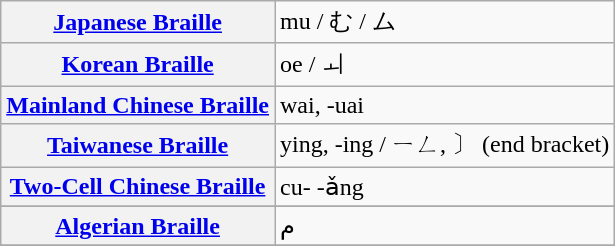<table class="wikitable">
<tr>
<th align=left><a href='#'>Japanese Braille</a></th>
<td>mu / む / ム </td>
</tr>
<tr>
<th align=left><a href='#'>Korean Braille</a></th>
<td>oe / ㅚ </td>
</tr>
<tr>
<th align=left><a href='#'>Mainland Chinese Braille</a></th>
<td>wai, -uai </td>
</tr>
<tr>
<th align=left><a href='#'>Taiwanese Braille</a></th>
<td>ying, -ing / ㄧㄥ, 〕 (end bracket)</td>
</tr>
<tr>
<th align=left><a href='#'>Two-Cell Chinese Braille</a></th>
<td>cu- -ǎng</td>
</tr>
<tr>
</tr>
<tr>
</tr>
<tr>
<th align=left><a href='#'>Algerian Braille</a></th>
<td>م ‎</td>
</tr>
<tr>
</tr>
</table>
